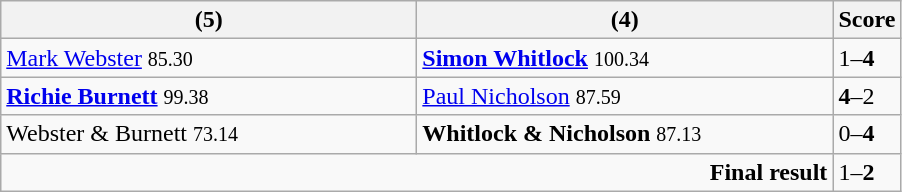<table class="wikitable">
<tr>
<th width=270> (5)</th>
<th width=270><strong></strong> (4)</th>
<th>Score</th>
</tr>
<tr>
<td><a href='#'>Mark Webster</a> <small><span>85.30</span></small></td>
<td><strong><a href='#'>Simon Whitlock</a></strong> <small><span>100.34</span></small></td>
<td>1–<strong>4</strong></td>
</tr>
<tr>
<td><strong><a href='#'>Richie Burnett</a></strong> <small><span>99.38</span></small></td>
<td><a href='#'>Paul Nicholson</a> <small><span>87.59</span></small></td>
<td><strong>4</strong>–2</td>
</tr>
<tr>
<td>Webster & Burnett <small><span>73.14</span></small></td>
<td><strong>Whitlock & Nicholson</strong> <small><span>87.13</span></small></td>
<td>0–<strong>4</strong></td>
</tr>
<tr>
<td colspan="2" align="right"><strong>Final result</strong></td>
<td>1–<strong>2</strong></td>
</tr>
</table>
